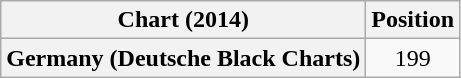<table class="wikitable plainrowheaders" style="text-align:center">
<tr>
<th scope="col">Chart (2014)</th>
<th scope="col">Position</th>
</tr>
<tr>
<th scope="row">Germany (Deutsche Black Charts)</th>
<td>199</td>
</tr>
</table>
